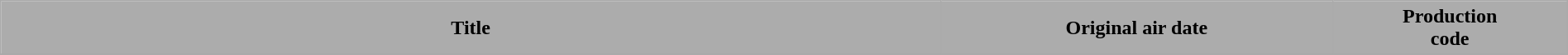<table class="wikitable plainrowheaders" border="1" style="width:100%;">
<tr>
<th style="background:#ACACAC;">Title</th>
<th style="background:#ACACAC; width:25%;">Original air date</th>
<th style="background:#ACACAC; width:15%;">Production<br>code</th>
</tr>
<tr>
</tr>
</table>
